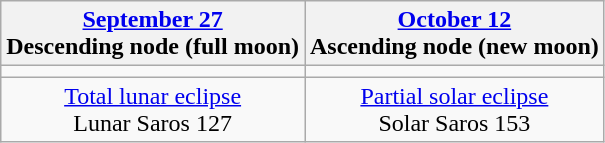<table class="wikitable">
<tr>
<th><a href='#'>September 27</a><br>Descending node (full moon)<br></th>
<th><a href='#'>October 12</a><br>Ascending node (new moon)<br></th>
</tr>
<tr>
<td></td>
<td></td>
</tr>
<tr align=center>
<td><a href='#'>Total lunar eclipse</a><br>Lunar Saros 127</td>
<td><a href='#'>Partial solar eclipse</a><br>Solar Saros 153</td>
</tr>
</table>
